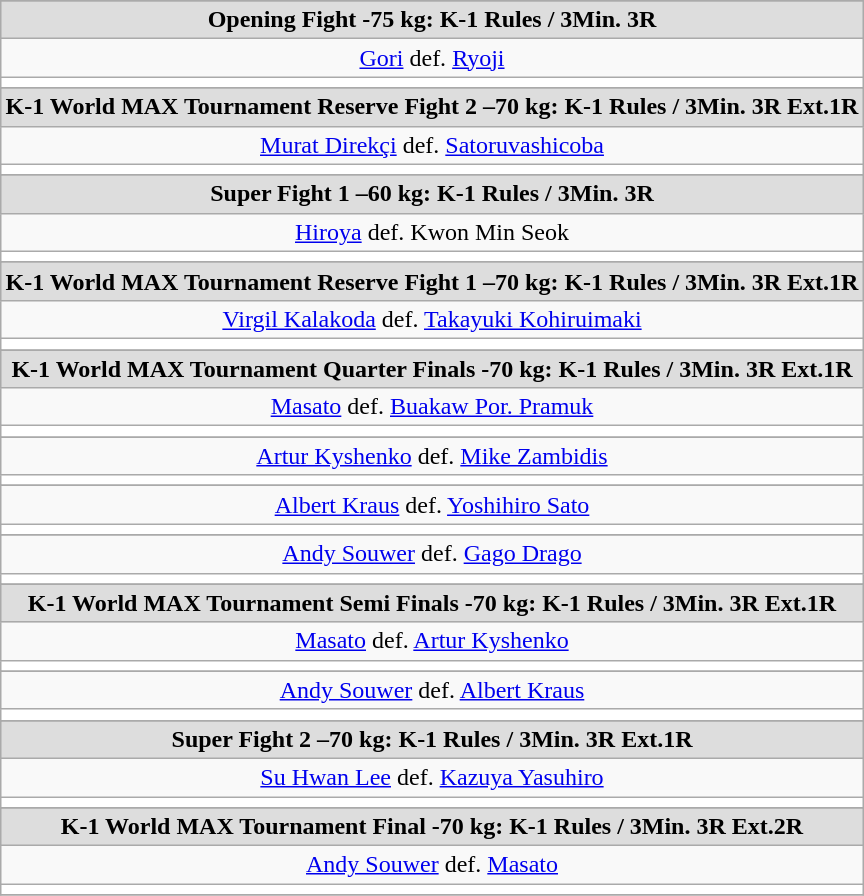<table class="wikitable" style="clear:both; margin:1.5em auto; text-align:center;">
<tr>
</tr>
<tr align="center"  bgcolor="#dddddd">
<td><strong>Opening Fight -75 kg: K-1 Rules / 3Min. 3R</strong></td>
</tr>
<tr align="center"  bgcolor=>
<td align=center> <a href='#'>Gori</a> def. <a href='#'>Ryoji</a> </td>
</tr>
<tr>
<th style=background:white colspan=2></th>
</tr>
<tr>
</tr>
<tr align="center"  bgcolor="#dddddd">
<td><strong>K-1 World MAX Tournament Reserve Fight 2 –70 kg: K-1 Rules / 3Min. 3R Ext.1R</strong></td>
</tr>
<tr align="center"  bgcolor=>
<td align=center> <a href='#'>Murat Direkçi</a> def. <a href='#'>Satoruvashicoba</a> </td>
</tr>
<tr>
<th style=background:white colspan=2></th>
</tr>
<tr>
</tr>
<tr align="center"  bgcolor="#dddddd">
<td><strong>Super Fight 1 –60 kg: K-1 Rules / 3Min. 3R</strong></td>
</tr>
<tr align="center"  bgcolor=>
<td align=center> <a href='#'>Hiroya</a> def. Kwon Min Seok </td>
</tr>
<tr>
<th style=background:white colspan=2></th>
</tr>
<tr>
</tr>
<tr align="center"  bgcolor="#dddddd">
<td><strong>K-1 World MAX Tournament Reserve Fight 1 –70 kg: K-1 Rules / 3Min. 3R Ext.1R</strong></td>
</tr>
<tr align="center"  bgcolor=>
<td align=center> <a href='#'>Virgil Kalakoda</a> def. <a href='#'>Takayuki Kohiruimaki</a> </td>
</tr>
<tr>
<th style=background:white colspan=2></th>
</tr>
<tr>
</tr>
<tr align="center"  bgcolor="#dddddd">
<td><strong>K-1 World MAX Tournament Quarter Finals -70 kg: K-1 Rules / 3Min. 3R Ext.1R</strong></td>
</tr>
<tr align="center"  bgcolor=>
<td align=center> <a href='#'>Masato</a> def. <a href='#'>Buakaw Por. Pramuk</a> </td>
</tr>
<tr>
<th style=background:white colspan=2></th>
</tr>
<tr>
</tr>
<tr align="center"  bgcolor=>
<td align=center> <a href='#'>Artur Kyshenko</a> def. <a href='#'>Mike Zambidis</a> </td>
</tr>
<tr>
<th style=background:white colspan=2></th>
</tr>
<tr>
</tr>
<tr align="center"  bgcolor=>
<td align=center> <a href='#'>Albert Kraus</a> def. <a href='#'>Yoshihiro Sato</a> </td>
</tr>
<tr>
<th style=background:white colspan=2></th>
</tr>
<tr>
</tr>
<tr align="center"  bgcolor=>
<td align=center> <a href='#'>Andy Souwer</a> def. <a href='#'>Gago Drago</a> </td>
</tr>
<tr>
<th style=background:white colspan=2></th>
</tr>
<tr>
</tr>
<tr align="center"  bgcolor="#dddddd">
<td><strong>K-1 World MAX Tournament Semi Finals -70 kg: K-1 Rules / 3Min. 3R Ext.1R</strong></td>
</tr>
<tr align="center"  bgcolor=>
<td align=center> <a href='#'>Masato</a> def. <a href='#'>Artur Kyshenko</a> </td>
</tr>
<tr>
<th style=background:white colspan=2></th>
</tr>
<tr>
</tr>
<tr align="center"  bgcolor=>
<td align=center> <a href='#'>Andy Souwer</a> def. <a href='#'>Albert Kraus</a> </td>
</tr>
<tr>
<th style=background:white colspan=2></th>
</tr>
<tr>
</tr>
<tr align="center"  bgcolor="#dddddd">
<td><strong>Super Fight 2 –70 kg: K-1 Rules / 3Min. 3R Ext.1R</strong></td>
</tr>
<tr align="center"  bgcolor=>
<td align=center> <a href='#'>Su Hwan Lee</a> def. <a href='#'>Kazuya Yasuhiro</a> </td>
</tr>
<tr>
<th style=background:white colspan=2></th>
</tr>
<tr>
</tr>
<tr align="center"  bgcolor="#dddddd">
<td><strong>K-1 World MAX Tournament Final -70 kg: K-1 Rules / 3Min. 3R Ext.2R</strong></td>
</tr>
<tr align="center"  bgcolor=>
<td align=center> <a href='#'>Andy Souwer</a> def. <a href='#'>Masato</a> </td>
</tr>
<tr>
<th style=background:white colspan=2></th>
</tr>
<tr>
</tr>
</table>
